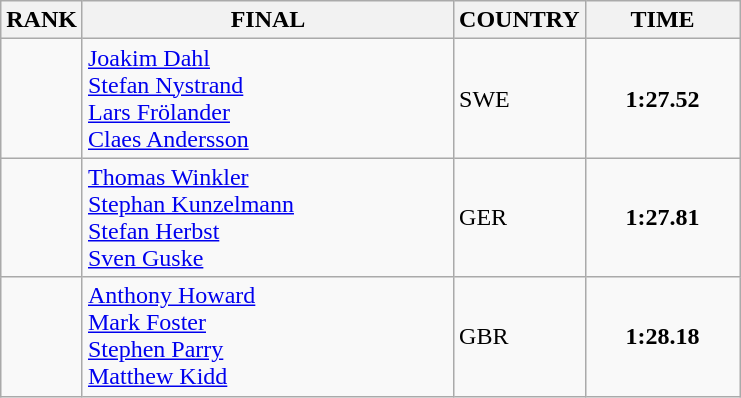<table class="wikitable">
<tr>
<th>RANK</th>
<th align="left" style="width: 15em">FINAL</th>
<th>COUNTRY</th>
<th style="width: 6em">TIME</th>
</tr>
<tr>
<td align="center"></td>
<td><a href='#'>Joakim Dahl</a><br><a href='#'>Stefan Nystrand</a><br><a href='#'>Lars Frölander</a><br><a href='#'>Claes Andersson</a></td>
<td> SWE</td>
<td align="center"><strong>1:27.52</strong></td>
</tr>
<tr>
<td align="center"></td>
<td><a href='#'>Thomas Winkler</a><br><a href='#'>Stephan Kunzelmann</a><br><a href='#'>Stefan Herbst</a><br><a href='#'>Sven Guske</a></td>
<td> GER</td>
<td align="center"><strong>1:27.81</strong></td>
</tr>
<tr>
<td align="center"></td>
<td><a href='#'>Anthony Howard</a><br><a href='#'>Mark Foster</a><br><a href='#'>Stephen Parry</a><br><a href='#'>Matthew Kidd</a></td>
<td> GBR</td>
<td align="center"><strong>1:28.18</strong></td>
</tr>
</table>
